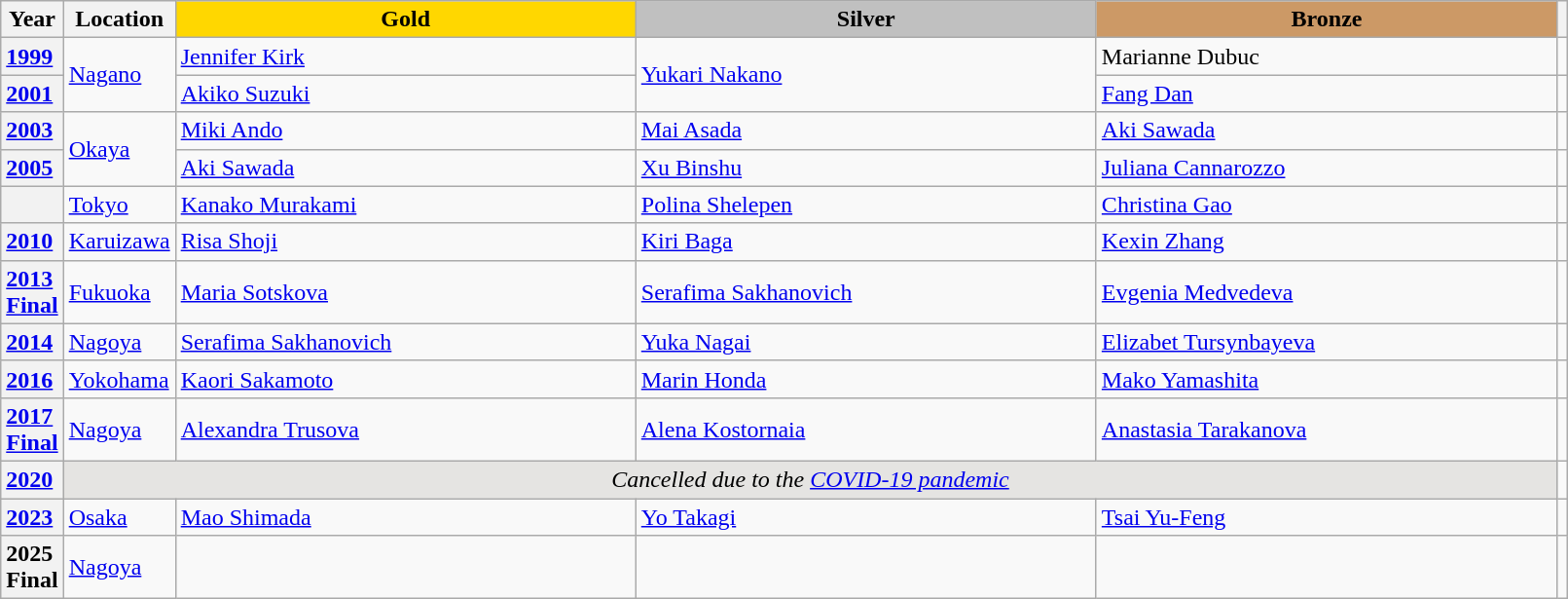<table class="wikitable unsortable" style="text-align:left; width:85%">
<tr>
<th scope="col" style="text-align:center">Year</th>
<th scope="col" style="text-align:center">Location</th>
<td scope="col" style="text-align:center; width:30%; background:gold"><strong>Gold</strong></td>
<td scope="col" style="text-align:center; width:30%; background:silver"><strong>Silver</strong></td>
<td scope="col" style="text-align:center; width:30%; background:#c96"><strong>Bronze</strong></td>
<th scope="col" style="text-align:center"></th>
</tr>
<tr>
<th scope="row" style="text-align:left"><a href='#'>1999</a></th>
<td rowspan="2"><a href='#'>Nagano</a></td>
<td> <a href='#'>Jennifer Kirk</a></td>
<td rowspan="2"> <a href='#'>Yukari Nakano</a></td>
<td> Marianne Dubuc</td>
<td></td>
</tr>
<tr>
<th scope="row" style="text-align:left"><a href='#'>2001</a></th>
<td> <a href='#'>Akiko Suzuki</a></td>
<td> <a href='#'>Fang Dan</a></td>
<td></td>
</tr>
<tr>
<th scope="row" style="text-align:left"><a href='#'>2003</a></th>
<td rowspan="2"><a href='#'>Okaya</a></td>
<td> <a href='#'>Miki Ando</a></td>
<td> <a href='#'>Mai Asada</a></td>
<td> <a href='#'>Aki Sawada</a></td>
<td></td>
</tr>
<tr>
<th scope="row" style="text-align:left"><a href='#'>2005</a></th>
<td> <a href='#'>Aki Sawada</a></td>
<td> <a href='#'>Xu Binshu</a></td>
<td> <a href='#'>Juliana Cannarozzo</a></td>
<td></td>
</tr>
<tr>
<th scope="row" style="text-align:left"></th>
<td><a href='#'>Tokyo</a></td>
<td> <a href='#'>Kanako Murakami</a></td>
<td> <a href='#'>Polina Shelepen</a></td>
<td> <a href='#'>Christina Gao</a></td>
<td></td>
</tr>
<tr>
<th scope="row" style="text-align:left"><a href='#'>2010</a></th>
<td><a href='#'>Karuizawa</a></td>
<td> <a href='#'>Risa Shoji</a></td>
<td> <a href='#'>Kiri Baga</a></td>
<td> <a href='#'>Kexin Zhang</a></td>
<td></td>
</tr>
<tr>
<th scope="row" style="text-align:left"><a href='#'>2013 Final</a></th>
<td><a href='#'>Fukuoka</a></td>
<td> <a href='#'>Maria Sotskova</a></td>
<td> <a href='#'>Serafima Sakhanovich</a></td>
<td> <a href='#'>Evgenia Medvedeva</a></td>
<td></td>
</tr>
<tr>
<th scope="row" style="text-align:left"><a href='#'>2014</a></th>
<td><a href='#'>Nagoya</a></td>
<td> <a href='#'>Serafima Sakhanovich</a></td>
<td> <a href='#'>Yuka Nagai</a></td>
<td> <a href='#'>Elizabet Tursynbayeva</a></td>
<td></td>
</tr>
<tr>
<th scope="row" style="text-align:left"><a href='#'>2016</a></th>
<td><a href='#'>Yokohama</a></td>
<td> <a href='#'>Kaori Sakamoto</a></td>
<td> <a href='#'>Marin Honda</a></td>
<td> <a href='#'>Mako Yamashita</a></td>
<td></td>
</tr>
<tr>
<th scope="row" style="text-align:left"><a href='#'>2017 Final</a></th>
<td><a href='#'>Nagoya</a></td>
<td> <a href='#'>Alexandra Trusova</a></td>
<td> <a href='#'>Alena Kostornaia</a></td>
<td> <a href='#'>Anastasia Tarakanova</a></td>
<td></td>
</tr>
<tr>
<th scope="row" style="text-align:left"><a href='#'>2020</a></th>
<td colspan="4" align="center" bgcolor="e5e4e2"><em>Cancelled due to the <a href='#'>COVID-19 pandemic</a></em></td>
<td></td>
</tr>
<tr>
<th scope="row" style="text-align:left"><a href='#'>2023</a></th>
<td><a href='#'>Osaka</a></td>
<td> <a href='#'>Mao Shimada</a></td>
<td> <a href='#'>Yo Takagi</a></td>
<td> <a href='#'>Tsai Yu-Feng</a></td>
<td></td>
</tr>
<tr>
<th scope="row" style="text-align:left">2025 Final</th>
<td><a href='#'>Nagoya</a></td>
<td></td>
<td></td>
<td></td>
<td></td>
</tr>
</table>
